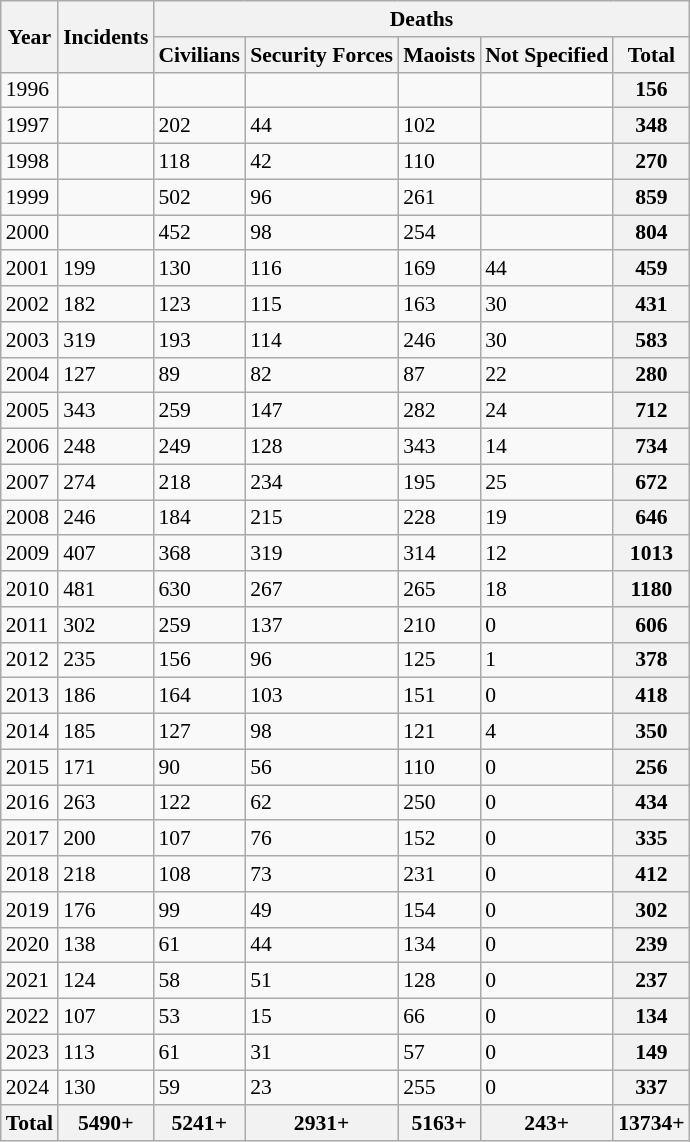<table class="wikitable sortable defaultcenter" style="font-size: 90%">
<tr>
<th rowspan="2">Year</th>
<th rowspan="2">Incidents</th>
<th colspan="5">Deaths</th>
</tr>
<tr>
<th>Civilians</th>
<th>Security Forces</th>
<th>Maoists</th>
<th>Not Specified</th>
<th>Total</th>
</tr>
<tr>
<td>1996</td>
<td></td>
<td></td>
<td></td>
<td></td>
<td></td>
<th>156</th>
</tr>
<tr>
<td>1997</td>
<td></td>
<td>202</td>
<td>44</td>
<td>102</td>
<td></td>
<th>348</th>
</tr>
<tr>
<td>1998</td>
<td></td>
<td>118</td>
<td>42</td>
<td>110</td>
<td></td>
<th>270</th>
</tr>
<tr>
<td>1999</td>
<td></td>
<td>502</td>
<td>96</td>
<td>261</td>
<td></td>
<th>859</th>
</tr>
<tr>
<td>2000</td>
<td></td>
<td>452</td>
<td>98</td>
<td>254</td>
<td></td>
<th>804</th>
</tr>
<tr>
<td>2001</td>
<td>199</td>
<td>130</td>
<td>116</td>
<td>169</td>
<td>44</td>
<th>459</th>
</tr>
<tr>
<td>2002</td>
<td>182</td>
<td>123</td>
<td>115</td>
<td>163</td>
<td>30</td>
<th>431</th>
</tr>
<tr>
<td>2003</td>
<td>319</td>
<td>193</td>
<td>114</td>
<td>246</td>
<td>30</td>
<th>583</th>
</tr>
<tr>
<td>2004</td>
<td>127</td>
<td>89</td>
<td>82</td>
<td>87</td>
<td>22</td>
<th>280</th>
</tr>
<tr>
<td>2005</td>
<td>343</td>
<td>259</td>
<td>147</td>
<td>282</td>
<td>24</td>
<th>712</th>
</tr>
<tr>
<td>2006</td>
<td>248</td>
<td>249</td>
<td>128</td>
<td>343</td>
<td>14</td>
<th>734</th>
</tr>
<tr>
<td>2007</td>
<td>274</td>
<td>218</td>
<td>234</td>
<td>195</td>
<td>25</td>
<th>672</th>
</tr>
<tr>
<td>2008</td>
<td>246</td>
<td>184</td>
<td>215</td>
<td>228</td>
<td>19</td>
<th>646</th>
</tr>
<tr>
<td>2009</td>
<td>407</td>
<td>368</td>
<td>319</td>
<td>314</td>
<td>12</td>
<th>1013</th>
</tr>
<tr>
<td>2010</td>
<td>481</td>
<td>630</td>
<td>267</td>
<td>265</td>
<td>18</td>
<th>1180</th>
</tr>
<tr>
<td>2011</td>
<td>302</td>
<td>259</td>
<td>137</td>
<td>210</td>
<td>0</td>
<th>606</th>
</tr>
<tr>
<td>2012</td>
<td>235</td>
<td>156</td>
<td>96</td>
<td>125</td>
<td>1</td>
<th>378</th>
</tr>
<tr>
<td>2013</td>
<td>186</td>
<td>164</td>
<td>103</td>
<td>151</td>
<td>0</td>
<th>418</th>
</tr>
<tr>
<td>2014</td>
<td>185</td>
<td>127</td>
<td>98</td>
<td>121</td>
<td>4</td>
<th>350</th>
</tr>
<tr>
<td>2015</td>
<td>171</td>
<td>90</td>
<td>56</td>
<td>110</td>
<td>0</td>
<th>256</th>
</tr>
<tr>
<td>2016</td>
<td>263</td>
<td>122</td>
<td>62</td>
<td>250</td>
<td>0</td>
<th>434</th>
</tr>
<tr>
<td>2017</td>
<td>200</td>
<td>107</td>
<td>76</td>
<td>152</td>
<td>0</td>
<th>335</th>
</tr>
<tr>
<td>2018</td>
<td>218</td>
<td>108</td>
<td>73</td>
<td>231</td>
<td>0</td>
<th>412</th>
</tr>
<tr>
<td>2019</td>
<td>176</td>
<td>99</td>
<td>49</td>
<td>154</td>
<td>0</td>
<th>302</th>
</tr>
<tr>
<td>2020</td>
<td>138</td>
<td>61</td>
<td>44</td>
<td>134</td>
<td>0</td>
<th>239</th>
</tr>
<tr>
<td>2021</td>
<td>124</td>
<td>58</td>
<td>51</td>
<td>128</td>
<td>0</td>
<th>237</th>
</tr>
<tr>
<td>2022</td>
<td>107</td>
<td>53</td>
<td>15</td>
<td>66</td>
<td>0</td>
<th>134</th>
</tr>
<tr>
<td>2023</td>
<td>113</td>
<td>61</td>
<td>31</td>
<td>57</td>
<td>0</td>
<th>149</th>
</tr>
<tr>
<td>2024</td>
<td>130</td>
<td>59</td>
<td>23</td>
<td>255</td>
<td>0</td>
<th>337</th>
</tr>
<tr>
<th>Total</th>
<th>5490+</th>
<th>5241+</th>
<th>2931+</th>
<th>5163+</th>
<th>243+</th>
<th>13734+</th>
</tr>
</table>
